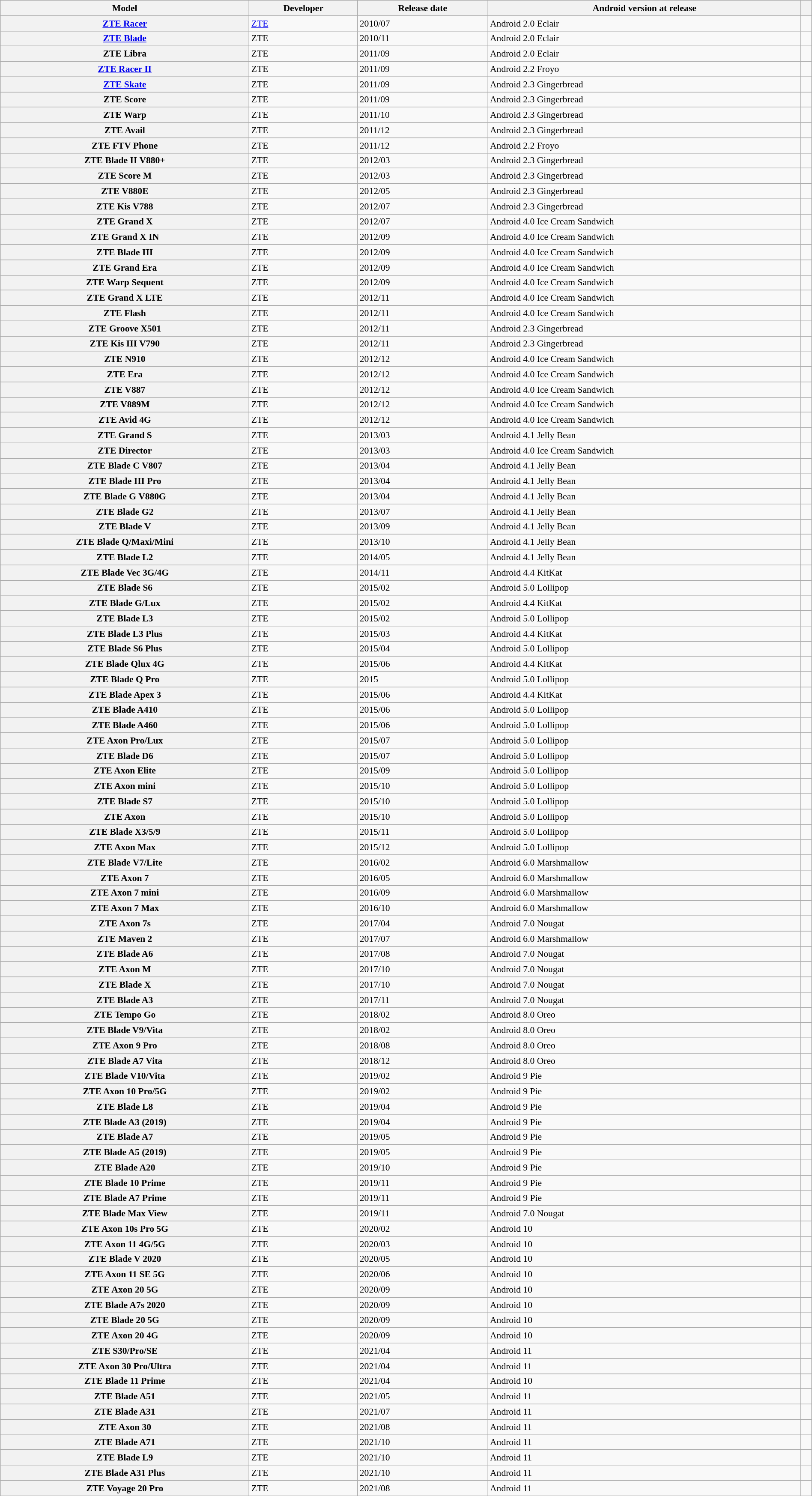<table class="wikitable sortable plainrowheaders" style="width:100%; font-size:90%;">
<tr>
<th scope="col">Model</th>
<th scope="col">Developer</th>
<th scope="col">Release date</th>
<th scope="col">Android version at release</th>
<th scope="col" class="unsortable"></th>
</tr>
<tr>
<th scope="row"><a href='#'>ZTE Racer</a></th>
<td><a href='#'>ZTE</a></td>
<td>2010/07</td>
<td>Android 2.0 Eclair</td>
<td></td>
</tr>
<tr>
<th scope="row"><a href='#'>ZTE Blade</a></th>
<td>ZTE</td>
<td>2010/11</td>
<td>Android 2.0 Eclair</td>
<td></td>
</tr>
<tr>
<th scope="row">ZTE Libra</th>
<td>ZTE</td>
<td>2011/09</td>
<td>Android 2.0 Eclair</td>
<td></td>
</tr>
<tr>
<th scope="row"><a href='#'>ZTE Racer II</a></th>
<td>ZTE</td>
<td>2011/09</td>
<td>Android 2.2 Froyo</td>
<td></td>
</tr>
<tr>
<th scope="row"><a href='#'>ZTE Skate</a></th>
<td>ZTE</td>
<td>2011/09</td>
<td>Android 2.3 Gingerbread</td>
<td></td>
</tr>
<tr>
<th scope="row">ZTE Score</th>
<td>ZTE</td>
<td>2011/09</td>
<td>Android 2.3 Gingerbread</td>
<td></td>
</tr>
<tr>
<th scope="row">ZTE Warp</th>
<td>ZTE</td>
<td>2011/10</td>
<td>Android 2.3 Gingerbread</td>
<td></td>
</tr>
<tr>
<th scope="row">ZTE Avail</th>
<td>ZTE</td>
<td>2011/12</td>
<td>Android 2.3 Gingerbread</td>
<td></td>
</tr>
<tr>
<th scope="row">ZTE FTV Phone</th>
<td>ZTE</td>
<td>2011/12</td>
<td>Android 2.2 Froyo</td>
<td></td>
</tr>
<tr>
<th scope="row">ZTE Blade II V880+</th>
<td>ZTE</td>
<td>2012/03</td>
<td>Android 2.3 Gingerbread</td>
<td></td>
</tr>
<tr>
<th scope="row">ZTE Score M</th>
<td>ZTE</td>
<td>2012/03</td>
<td>Android 2.3 Gingerbread</td>
<td></td>
</tr>
<tr>
<th scope="row">ZTE V880E</th>
<td>ZTE</td>
<td>2012/05</td>
<td>Android 2.3 Gingerbread</td>
<td></td>
</tr>
<tr>
<th scope="row">ZTE Kis V788</th>
<td>ZTE</td>
<td>2012/07</td>
<td>Android 2.3 Gingerbread</td>
<td></td>
</tr>
<tr>
<th scope="row">ZTE Grand X</th>
<td>ZTE</td>
<td>2012/07</td>
<td>Android 4.0 Ice Cream Sandwich</td>
<td></td>
</tr>
<tr>
<th scope="row">ZTE Grand X IN</th>
<td>ZTE</td>
<td>2012/09</td>
<td>Android 4.0 Ice Cream Sandwich</td>
<td></td>
</tr>
<tr>
<th scope="row">ZTE Blade III</th>
<td>ZTE</td>
<td>2012/09</td>
<td>Android 4.0 Ice Cream Sandwich</td>
<td></td>
</tr>
<tr>
<th scope="row">ZTE Grand Era</th>
<td>ZTE</td>
<td>2012/09</td>
<td>Android 4.0 Ice Cream Sandwich</td>
<td></td>
</tr>
<tr>
<th scope="row">ZTE Warp Sequent</th>
<td>ZTE</td>
<td>2012/09</td>
<td>Android 4.0 Ice Cream Sandwich</td>
<td></td>
</tr>
<tr>
<th scope="row">ZTE Grand X LTE</th>
<td>ZTE</td>
<td>2012/11</td>
<td>Android 4.0 Ice Cream Sandwich</td>
<td></td>
</tr>
<tr>
<th scope="row">ZTE Flash</th>
<td>ZTE</td>
<td>2012/11</td>
<td>Android 4.0 Ice Cream Sandwich</td>
<td></td>
</tr>
<tr>
<th scope="row">ZTE Groove X501</th>
<td>ZTE</td>
<td>2012/11</td>
<td>Android 2.3 Gingerbread</td>
<td></td>
</tr>
<tr>
<th scope="row">ZTE Kis III V790</th>
<td>ZTE</td>
<td>2012/11</td>
<td>Android 2.3 Gingerbread</td>
<td></td>
</tr>
<tr>
<th scope="row">ZTE N910</th>
<td>ZTE</td>
<td>2012/12</td>
<td>Android 4.0 Ice Cream Sandwich</td>
<td></td>
</tr>
<tr>
<th scope="row">ZTE Era</th>
<td>ZTE</td>
<td>2012/12</td>
<td>Android 4.0 Ice Cream Sandwich</td>
<td></td>
</tr>
<tr>
<th scope="row">ZTE V887</th>
<td>ZTE</td>
<td>2012/12</td>
<td>Android 4.0 Ice Cream Sandwich</td>
<td></td>
</tr>
<tr>
<th scope="row">ZTE V889M</th>
<td>ZTE</td>
<td>2012/12</td>
<td>Android 4.0 Ice Cream Sandwich</td>
<td></td>
</tr>
<tr>
<th scope="row">ZTE Avid 4G</th>
<td>ZTE</td>
<td>2012/12</td>
<td>Android 4.0 Ice Cream Sandwich</td>
<td></td>
</tr>
<tr>
<th scope="row">ZTE Grand S</th>
<td>ZTE</td>
<td>2013/03</td>
<td>Android 4.1 Jelly Bean</td>
<td></td>
</tr>
<tr>
<th scope="row">ZTE Director</th>
<td>ZTE</td>
<td>2013/03</td>
<td>Android 4.0 Ice Cream Sandwich</td>
<td></td>
</tr>
<tr>
<th scope="row">ZTE Blade C V807</th>
<td>ZTE</td>
<td>2013/04</td>
<td>Android 4.1 Jelly Bean</td>
<td></td>
</tr>
<tr>
<th scope="row">ZTE Blade III Pro</th>
<td>ZTE</td>
<td>2013/04</td>
<td>Android 4.1 Jelly Bean</td>
<td></td>
</tr>
<tr>
<th scope="row">ZTE Blade G V880G</th>
<td>ZTE</td>
<td>2013/04</td>
<td>Android 4.1 Jelly Bean</td>
<td></td>
</tr>
<tr>
<th scope="row">ZTE Blade G2</th>
<td>ZTE</td>
<td>2013/07</td>
<td>Android 4.1 Jelly Bean</td>
<td></td>
</tr>
<tr>
<th scope="row">ZTE Blade V</th>
<td>ZTE</td>
<td>2013/09</td>
<td>Android 4.1 Jelly Bean</td>
<td></td>
</tr>
<tr>
<th scope="row">ZTE Blade Q/Maxi/Mini</th>
<td>ZTE</td>
<td>2013/10</td>
<td>Android 4.1 Jelly Bean</td>
<td></td>
</tr>
<tr>
<th scope="row">ZTE Blade L2</th>
<td>ZTE</td>
<td>2014/05</td>
<td>Android 4.1 Jelly Bean</td>
<td></td>
</tr>
<tr>
<th scope="row">ZTE Blade Vec 3G/4G</th>
<td>ZTE</td>
<td>2014/11</td>
<td>Android 4.4 KitKat</td>
<td></td>
</tr>
<tr>
<th scope="row">ZTE Blade S6</th>
<td>ZTE</td>
<td>2015/02</td>
<td>Android 5.0 Lollipop</td>
<td></td>
</tr>
<tr>
<th scope="row">ZTE Blade G/Lux</th>
<td>ZTE</td>
<td>2015/02</td>
<td>Android 4.4 KitKat</td>
<td></td>
</tr>
<tr>
<th scope="row">ZTE Blade L3</th>
<td>ZTE</td>
<td>2015/02</td>
<td>Android 5.0 Lollipop</td>
<td></td>
</tr>
<tr>
<th scope="row">ZTE Blade L3 Plus</th>
<td>ZTE</td>
<td>2015/03</td>
<td>Android 4.4 KitKat</td>
<td></td>
</tr>
<tr>
<th scope="row">ZTE Blade S6 Plus</th>
<td>ZTE</td>
<td>2015/04</td>
<td>Android 5.0 Lollipop</td>
<td></td>
</tr>
<tr>
<th scope="row">ZTE Blade Qlux 4G</th>
<td>ZTE</td>
<td>2015/06</td>
<td>Android 4.4 KitKat</td>
<td></td>
</tr>
<tr>
<th scope="row">ZTE Blade Q Pro</th>
<td>ZTE</td>
<td>2015</td>
<td>Android 5.0 Lollipop</td>
<td></td>
</tr>
<tr>
<th scope="row">ZTE Blade Apex 3</th>
<td>ZTE</td>
<td>2015/06</td>
<td>Android 4.4 KitKat</td>
<td></td>
</tr>
<tr>
<th scope="row">ZTE Blade A410</th>
<td>ZTE</td>
<td>2015/06</td>
<td>Android 5.0 Lollipop</td>
<td></td>
</tr>
<tr>
<th scope="row">ZTE Blade A460</th>
<td>ZTE</td>
<td>2015/06</td>
<td>Android 5.0 Lollipop</td>
<td></td>
</tr>
<tr>
<th scope="row">ZTE Axon Pro/Lux</th>
<td>ZTE</td>
<td>2015/07</td>
<td>Android 5.0 Lollipop</td>
<td></td>
</tr>
<tr>
<th scope="row">ZTE Blade D6</th>
<td>ZTE</td>
<td>2015/07</td>
<td>Android 5.0 Lollipop</td>
<td></td>
</tr>
<tr>
<th scope="row">ZTE Axon Elite</th>
<td>ZTE</td>
<td>2015/09</td>
<td>Android 5.0 Lollipop</td>
<td></td>
</tr>
<tr>
<th scope="row">ZTE Axon mini</th>
<td>ZTE</td>
<td>2015/10</td>
<td>Android 5.0 Lollipop</td>
<td></td>
</tr>
<tr>
<th scope="row">ZTE Blade S7</th>
<td>ZTE</td>
<td>2015/10</td>
<td>Android 5.0 Lollipop</td>
<td></td>
</tr>
<tr>
<th scope="row">ZTE Axon</th>
<td>ZTE</td>
<td>2015/10</td>
<td>Android 5.0 Lollipop</td>
<td></td>
</tr>
<tr>
<th scope="row">ZTE Blade X3/5/9</th>
<td>ZTE</td>
<td>2015/11</td>
<td>Android 5.0 Lollipop</td>
<td></td>
</tr>
<tr>
<th scope="row">ZTE Axon Max</th>
<td>ZTE</td>
<td>2015/12</td>
<td>Android 5.0 Lollipop</td>
<td></td>
</tr>
<tr>
<th scope="row">ZTE Blade V7/Lite</th>
<td>ZTE</td>
<td>2016/02</td>
<td>Android 6.0 Marshmallow</td>
<td></td>
</tr>
<tr>
<th scope="row">ZTE Axon 7</th>
<td>ZTE</td>
<td>2016/05</td>
<td>Android 6.0 Marshmallow</td>
<td></td>
</tr>
<tr>
<th scope="row">ZTE Axon 7 mini</th>
<td>ZTE</td>
<td>2016/09</td>
<td>Android 6.0 Marshmallow</td>
<td></td>
</tr>
<tr>
<th scope="row">ZTE Axon 7 Max</th>
<td>ZTE</td>
<td>2016/10</td>
<td>Android 6.0 Marshmallow</td>
<td></td>
</tr>
<tr>
<th scope="row">ZTE Axon 7s</th>
<td>ZTE</td>
<td>2017/04</td>
<td>Android 7.0 Nougat</td>
<td></td>
</tr>
<tr>
<th scope="row">ZTE Maven 2</th>
<td>ZTE</td>
<td>2017/07</td>
<td>Android 6.0 Marshmallow</td>
<td></td>
</tr>
<tr>
<th scope="row">ZTE Blade A6</th>
<td>ZTE</td>
<td>2017/08</td>
<td>Android 7.0 Nougat</td>
<td></td>
</tr>
<tr>
<th scope="row">ZTE Axon M</th>
<td>ZTE</td>
<td>2017/10</td>
<td>Android 7.0 Nougat</td>
<td></td>
</tr>
<tr>
<th scope="row">ZTE Blade X</th>
<td>ZTE</td>
<td>2017/10</td>
<td>Android 7.0 Nougat</td>
<td></td>
</tr>
<tr>
<th scope="row">ZTE Blade A3</th>
<td>ZTE</td>
<td>2017/11</td>
<td>Android 7.0 Nougat</td>
<td></td>
</tr>
<tr>
<th scope="row">ZTE Tempo Go</th>
<td>ZTE</td>
<td>2018/02</td>
<td>Android 8.0 Oreo</td>
<td></td>
</tr>
<tr>
<th scope="row">ZTE Blade V9/Vita</th>
<td>ZTE</td>
<td>2018/02</td>
<td>Android 8.0 Oreo</td>
<td></td>
</tr>
<tr>
<th scope="row">ZTE Axon 9 Pro</th>
<td>ZTE</td>
<td>2018/08</td>
<td>Android 8.0 Oreo</td>
<td></td>
</tr>
<tr>
<th scope="row">ZTE Blade A7 Vita</th>
<td>ZTE</td>
<td>2018/12</td>
<td>Android 8.0 Oreo</td>
<td></td>
</tr>
<tr>
<th scope="row">ZTE Blade V10/Vita</th>
<td>ZTE</td>
<td>2019/02</td>
<td>Android 9 Pie</td>
<td></td>
</tr>
<tr>
<th scope="row">ZTE Axon 10 Pro/5G</th>
<td>ZTE</td>
<td>2019/02</td>
<td>Android 9 Pie</td>
<td></td>
</tr>
<tr>
<th scope="row">ZTE Blade L8</th>
<td>ZTE</td>
<td>2019/04</td>
<td>Android 9 Pie</td>
<td></td>
</tr>
<tr>
<th scope="row">ZTE Blade A3 (2019)</th>
<td>ZTE</td>
<td>2019/04</td>
<td>Android 9 Pie</td>
<td></td>
</tr>
<tr>
<th scope="row">ZTE Blade A7</th>
<td>ZTE</td>
<td>2019/05</td>
<td>Android 9 Pie</td>
<td></td>
</tr>
<tr>
<th scope="row">ZTE Blade A5 (2019)</th>
<td>ZTE</td>
<td>2019/05</td>
<td>Android 9 Pie</td>
<td></td>
</tr>
<tr>
<th scope="row">ZTE Blade A20</th>
<td>ZTE</td>
<td>2019/10</td>
<td>Android 9 Pie</td>
<td></td>
</tr>
<tr>
<th scope="row">ZTE Blade 10 Prime</th>
<td>ZTE</td>
<td>2019/11</td>
<td>Android 9 Pie</td>
<td></td>
</tr>
<tr>
<th scope="row">ZTE Blade A7 Prime</th>
<td>ZTE</td>
<td>2019/11</td>
<td>Android 9 Pie</td>
<td></td>
</tr>
<tr>
<th scope="row">ZTE Blade Max View</th>
<td>ZTE</td>
<td>2019/11</td>
<td>Android 7.0 Nougat</td>
<td></td>
</tr>
<tr>
<th scope="row">ZTE Axon 10s Pro 5G</th>
<td>ZTE</td>
<td>2020/02</td>
<td>Android 10</td>
<td></td>
</tr>
<tr>
<th scope="row">ZTE Axon 11 4G/5G</th>
<td>ZTE</td>
<td>2020/03</td>
<td>Android 10</td>
<td></td>
</tr>
<tr>
<th scope="row">ZTE Blade V 2020</th>
<td>ZTE</td>
<td>2020/05</td>
<td>Android 10</td>
<td></td>
</tr>
<tr>
<th scope="row">ZTE Axon 11 SE 5G</th>
<td>ZTE</td>
<td>2020/06</td>
<td>Android 10</td>
<td></td>
</tr>
<tr>
<th scope="row">ZTE Axon 20 5G</th>
<td>ZTE</td>
<td>2020/09</td>
<td>Android 10</td>
<td></td>
</tr>
<tr>
<th scope="row">ZTE Blade A7s 2020</th>
<td>ZTE</td>
<td>2020/09</td>
<td>Android 10</td>
<td></td>
</tr>
<tr>
<th scope="row">ZTE Blade 20 5G</th>
<td>ZTE</td>
<td>2020/09</td>
<td>Android 10</td>
<td></td>
</tr>
<tr>
<th scope="row">ZTE Axon 20 4G</th>
<td>ZTE</td>
<td>2020/09</td>
<td>Android 10</td>
<td></td>
</tr>
<tr>
<th scope="row">ZTE S30/Pro/SE</th>
<td>ZTE</td>
<td>2021/04</td>
<td>Android 11</td>
<td></td>
</tr>
<tr>
<th scope="row">ZTE Axon 30 Pro/Ultra</th>
<td>ZTE</td>
<td>2021/04</td>
<td>Android 11</td>
<td></td>
</tr>
<tr>
<th scope="row">ZTE Blade 11 Prime</th>
<td>ZTE</td>
<td>2021/04</td>
<td>Android 10</td>
<td></td>
</tr>
<tr>
<th scope="row">ZTE Blade A51</th>
<td>ZTE</td>
<td>2021/05</td>
<td>Android 11</td>
<td></td>
</tr>
<tr>
<th scope="row">ZTE Blade A31</th>
<td>ZTE</td>
<td>2021/07</td>
<td>Android 11</td>
<td></td>
</tr>
<tr>
<th scope="row">ZTE Axon 30</th>
<td>ZTE</td>
<td>2021/08</td>
<td>Android 11</td>
<td></td>
</tr>
<tr>
<th scope="row">ZTE Blade A71</th>
<td>ZTE</td>
<td>2021/10</td>
<td>Android 11</td>
<td></td>
</tr>
<tr>
<th scope="row">ZTE Blade L9</th>
<td>ZTE</td>
<td>2021/10</td>
<td>Android 11</td>
<td></td>
</tr>
<tr>
<th scope="row">ZTE Blade A31 Plus</th>
<td>ZTE</td>
<td>2021/10</td>
<td>Android 11</td>
<td></td>
</tr>
<tr>
<th scope="row">ZTE Voyage 20 Pro</th>
<td>ZTE</td>
<td>2021/08</td>
<td>Android 11</td>
<td></td>
</tr>
</table>
